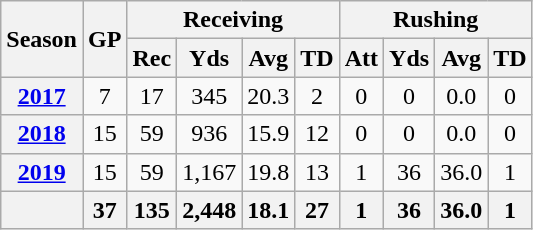<table class="wikitable" style="text-align:center;">
<tr>
<th rowspan="2">Season</th>
<th rowspan="2">GP</th>
<th colspan="4">Receiving</th>
<th colspan="4">Rushing</th>
</tr>
<tr>
<th>Rec</th>
<th>Yds</th>
<th>Avg</th>
<th>TD</th>
<th>Att</th>
<th>Yds</th>
<th>Avg</th>
<th>TD</th>
</tr>
<tr>
<th><a href='#'>2017</a></th>
<td>7</td>
<td>17</td>
<td>345</td>
<td>20.3</td>
<td>2</td>
<td>0</td>
<td>0</td>
<td>0.0</td>
<td>0</td>
</tr>
<tr>
<th><a href='#'>2018</a></th>
<td>15</td>
<td>59</td>
<td>936</td>
<td>15.9</td>
<td>12</td>
<td>0</td>
<td>0</td>
<td>0.0</td>
<td>0</td>
</tr>
<tr>
<th><a href='#'>2019</a></th>
<td>15</td>
<td>59</td>
<td>1,167</td>
<td>19.8</td>
<td>13</td>
<td>1</td>
<td>36</td>
<td>36.0</td>
<td>1</td>
</tr>
<tr>
<th></th>
<th>37</th>
<th>135</th>
<th>2,448</th>
<th>18.1</th>
<th>27</th>
<th>1</th>
<th>36</th>
<th>36.0</th>
<th>1</th>
</tr>
</table>
